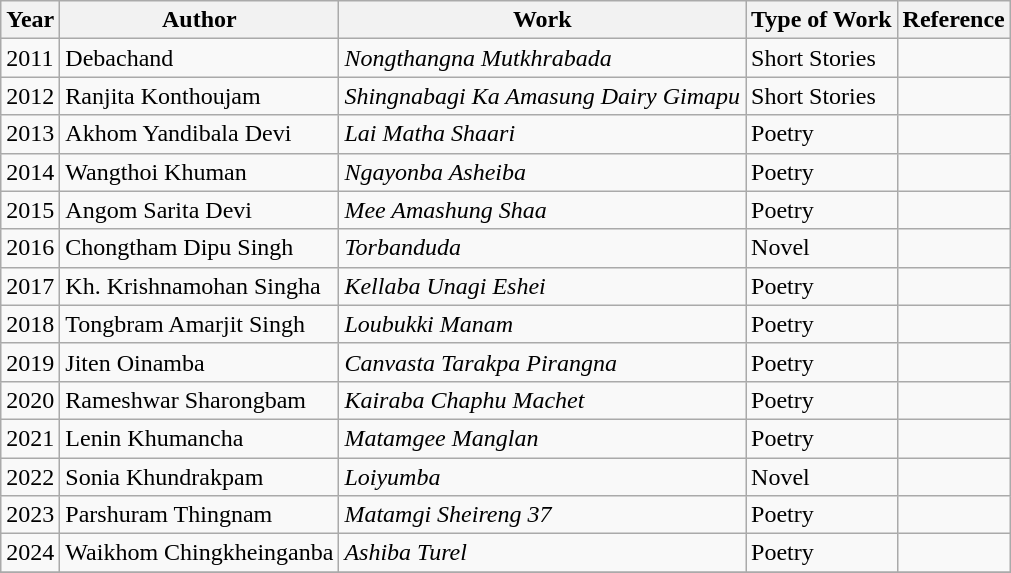<table class="wikitable">
<tr>
<th>Year</th>
<th>Author</th>
<th>Work</th>
<th>Type of Work</th>
<th>Reference</th>
</tr>
<tr>
<td>2011</td>
<td>Debachand</td>
<td><em>Nongthangna Mutkhrabada</em></td>
<td>Short Stories</td>
<td></td>
</tr>
<tr>
<td>2012</td>
<td>Ranjita Konthoujam</td>
<td><em>Shingnabagi Ka Amasung Dairy Gimapu</em></td>
<td>Short Stories</td>
<td></td>
</tr>
<tr>
<td>2013</td>
<td>Akhom Yandibala Devi</td>
<td><em>Lai Matha Shaari</em></td>
<td>Poetry</td>
<td></td>
</tr>
<tr>
<td>2014</td>
<td>Wangthoi Khuman</td>
<td><em>Ngayonba Asheiba</em></td>
<td>Poetry</td>
<td></td>
</tr>
<tr>
<td>2015</td>
<td>Angom Sarita Devi</td>
<td><em>Mee Amashung Shaa</em></td>
<td>Poetry</td>
<td></td>
</tr>
<tr>
<td>2016</td>
<td>Chongtham Dipu Singh</td>
<td><em>Torbanduda</em></td>
<td>Novel</td>
<td></td>
</tr>
<tr>
<td>2017</td>
<td>Kh. Krishnamohan Singha</td>
<td><em>Kellaba Unagi Eshei</em></td>
<td>Poetry</td>
<td></td>
</tr>
<tr>
<td>2018</td>
<td>Tongbram Amarjit Singh</td>
<td><em>Loubukki Manam</em></td>
<td>Poetry</td>
<td></td>
</tr>
<tr>
<td>2019</td>
<td>Jiten Oinamba</td>
<td><em>Canvasta Tarakpa Pirangna</em></td>
<td>Poetry</td>
<td></td>
</tr>
<tr>
<td>2020</td>
<td>Rameshwar Sharongbam</td>
<td><em>Kairaba Chaphu Machet</em></td>
<td>Poetry</td>
<td></td>
</tr>
<tr>
<td>2021</td>
<td>Lenin Khumancha</td>
<td><em>Matamgee Manglan</em></td>
<td>Poetry</td>
<td></td>
</tr>
<tr>
<td>2022</td>
<td>Sonia Khundrakpam</td>
<td><em>Loiyumba</em></td>
<td>Novel</td>
<td></td>
</tr>
<tr>
<td>2023</td>
<td>Parshuram Thingnam</td>
<td><em>Matamgi Sheireng 37</em></td>
<td>Poetry</td>
<td></td>
</tr>
<tr>
<td>2024</td>
<td>Waikhom Chingkheinganba</td>
<td><em>Ashiba Turel</em></td>
<td>Poetry</td>
<td></td>
</tr>
<tr>
</tr>
</table>
